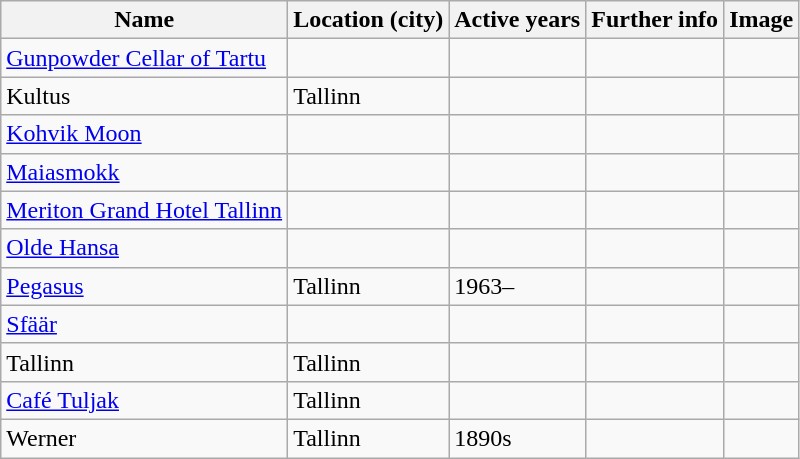<table class="wikitable sortable">
<tr>
<th>Name</th>
<th>Location (city)</th>
<th>Active years</th>
<th>Further info</th>
<th>Image</th>
</tr>
<tr>
<td><a href='#'>Gunpowder Cellar of Tartu</a></td>
<td></td>
<td></td>
<td></td>
<td></td>
</tr>
<tr>
<td>Kultus</td>
<td>Tallinn</td>
<td></td>
<td></td>
<td></td>
</tr>
<tr>
<td><a href='#'>Kohvik Moon</a></td>
<td></td>
<td></td>
<td></td>
<td></td>
</tr>
<tr>
<td><a href='#'>Maiasmokk</a></td>
<td></td>
<td></td>
<td></td>
<td></td>
</tr>
<tr>
<td><a href='#'>Meriton Grand Hotel Tallinn</a></td>
<td></td>
<td></td>
<td></td>
<td></td>
</tr>
<tr>
<td><a href='#'>Olde Hansa</a></td>
<td></td>
<td></td>
<td></td>
<td></td>
</tr>
<tr>
<td><a href='#'>Pegasus</a></td>
<td>Tallinn</td>
<td>1963–</td>
<td></td>
<td></td>
</tr>
<tr>
<td><a href='#'>Sfäär</a></td>
<td></td>
<td></td>
<td></td>
<td></td>
</tr>
<tr>
<td>Tallinn</td>
<td>Tallinn</td>
<td></td>
<td></td>
<td></td>
</tr>
<tr>
<td><a href='#'>Café Tuljak</a></td>
<td>Tallinn</td>
<td></td>
<td></td>
<td></td>
</tr>
<tr>
<td>Werner</td>
<td>Tallinn</td>
<td>1890s</td>
<td></td>
<td></td>
</tr>
</table>
